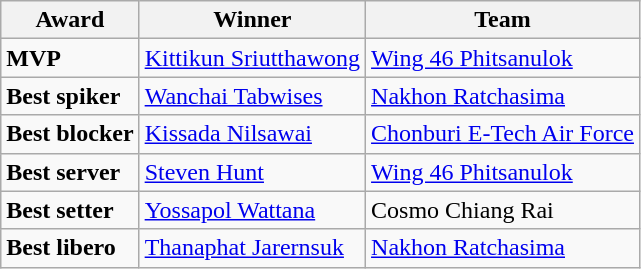<table class=wikitable>
<tr>
<th>Award</th>
<th>Winner</th>
<th>Team</th>
</tr>
<tr>
<td><strong>MVP</strong></td>
<td> <a href='#'>Kittikun Sriutthawong</a></td>
<td><a href='#'>Wing 46 Phitsanulok</a></td>
</tr>
<tr>
<td><strong>Best spiker</strong></td>
<td> <a href='#'>Wanchai Tabwises</a></td>
<td><a href='#'>Nakhon Ratchasima</a></td>
</tr>
<tr>
<td><strong>Best blocker</strong></td>
<td> <a href='#'>Kissada Nilsawai</a></td>
<td><a href='#'>Chonburi E-Tech Air Force</a></td>
</tr>
<tr>
<td><strong>Best server</strong></td>
<td> <a href='#'>Steven Hunt</a></td>
<td><a href='#'>Wing 46 Phitsanulok</a></td>
</tr>
<tr>
<td><strong>Best setter</strong></td>
<td> <a href='#'>Yossapol Wattana</a></td>
<td>Cosmo Chiang Rai</td>
</tr>
<tr>
<td><strong>Best libero</strong></td>
<td> <a href='#'>Thanaphat Jarernsuk</a></td>
<td><a href='#'>Nakhon Ratchasima</a></td>
</tr>
</table>
